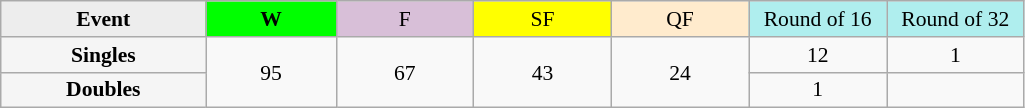<table class=wikitable style=font-size:90%;text-align:center>
<tr>
<td style="width:130px; background:#ededed;"><strong>Event</strong></td>
<td style="width:80px; background:lime;"><strong>W</strong></td>
<td style="width:85px; background:thistle;">F</td>
<td style="width:85px; background:#ff0;">SF</td>
<td style="width:85px; background:#ffebcd;">QF</td>
<td style="width:85px; background:#afeeee;">Round of 16</td>
<td style="width:85px; background:#afeeee;">Round of 32</td>
</tr>
<tr>
<th style="background:#f5f5f5;">Singles</th>
<td rowspan=2>95</td>
<td rowspan=2>67</td>
<td rowspan=2>43</td>
<td rowspan=2>24</td>
<td>12</td>
<td>1</td>
</tr>
<tr>
<th style="background:#f5f5f5;">Doubles</th>
<td>1</td>
<td></td>
</tr>
</table>
